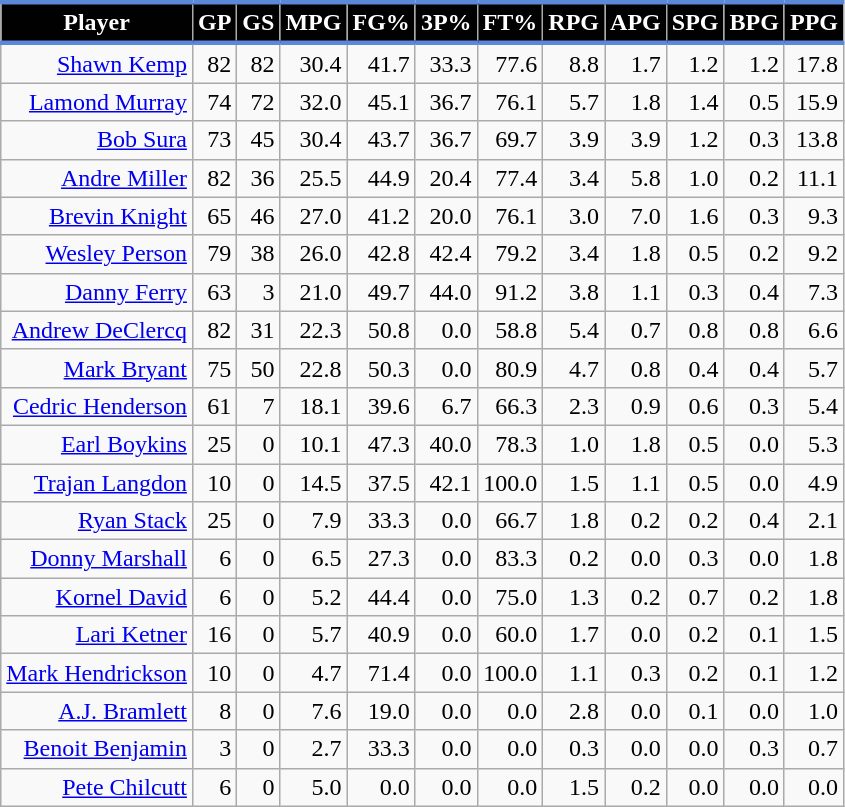<table class="wikitable sortable" style="text-align:right;">
<tr>
<th style="background:#010101; color:#FFFFFF; border-top:#5C88DA 3px solid; border-bottom:#5C88DA 3px solid;">Player</th>
<th style="background:#010101; color:#FFFFFF; border-top:#5C88DA 3px solid; border-bottom:#5C88DA 3px solid;">GP</th>
<th style="background:#010101; color:#FFFFFF; border-top:#5C88DA 3px solid; border-bottom:#5C88DA 3px solid;">GS</th>
<th style="background:#010101; color:#FFFFFF; border-top:#5C88DA 3px solid; border-bottom:#5C88DA 3px solid;">MPG</th>
<th style="background:#010101; color:#FFFFFF; border-top:#5C88DA 3px solid; border-bottom:#5C88DA 3px solid;">FG%</th>
<th style="background:#010101; color:#FFFFFF; border-top:#5C88DA 3px solid; border-bottom:#5C88DA 3px solid;">3P%</th>
<th style="background:#010101; color:#FFFFFF; border-top:#5C88DA 3px solid; border-bottom:#5C88DA 3px solid;">FT%</th>
<th style="background:#010101; color:#FFFFFF; border-top:#5C88DA 3px solid; border-bottom:#5C88DA 3px solid;">RPG</th>
<th style="background:#010101; color:#FFFFFF; border-top:#5C88DA 3px solid; border-bottom:#5C88DA 3px solid;">APG</th>
<th style="background:#010101; color:#FFFFFF; border-top:#5C88DA 3px solid; border-bottom:#5C88DA 3px solid;">SPG</th>
<th style="background:#010101; color:#FFFFFF; border-top:#5C88DA 3px solid; border-bottom:#5C88DA 3px solid;">BPG</th>
<th style="background:#010101; color:#FFFFFF; border-top:#5C88DA 3px solid; border-bottom:#5C88DA 3px solid;">PPG</th>
</tr>
<tr>
<td><a href='#'>Shawn Kemp</a></td>
<td>82</td>
<td>82</td>
<td>30.4</td>
<td>41.7</td>
<td>33.3</td>
<td>77.6</td>
<td>8.8</td>
<td>1.7</td>
<td>1.2</td>
<td>1.2</td>
<td>17.8</td>
</tr>
<tr>
<td><a href='#'>Lamond Murray</a></td>
<td>74</td>
<td>72</td>
<td>32.0</td>
<td>45.1</td>
<td>36.7</td>
<td>76.1</td>
<td>5.7</td>
<td>1.8</td>
<td>1.4</td>
<td>0.5</td>
<td>15.9</td>
</tr>
<tr>
<td><a href='#'>Bob Sura</a></td>
<td>73</td>
<td>45</td>
<td>30.4</td>
<td>43.7</td>
<td>36.7</td>
<td>69.7</td>
<td>3.9</td>
<td>3.9</td>
<td>1.2</td>
<td>0.3</td>
<td>13.8</td>
</tr>
<tr>
<td><a href='#'>Andre Miller</a></td>
<td>82</td>
<td>36</td>
<td>25.5</td>
<td>44.9</td>
<td>20.4</td>
<td>77.4</td>
<td>3.4</td>
<td>5.8</td>
<td>1.0</td>
<td>0.2</td>
<td>11.1</td>
</tr>
<tr>
<td><a href='#'>Brevin Knight</a></td>
<td>65</td>
<td>46</td>
<td>27.0</td>
<td>41.2</td>
<td>20.0</td>
<td>76.1</td>
<td>3.0</td>
<td>7.0</td>
<td>1.6</td>
<td>0.3</td>
<td>9.3</td>
</tr>
<tr>
<td><a href='#'>Wesley Person</a></td>
<td>79</td>
<td>38</td>
<td>26.0</td>
<td>42.8</td>
<td>42.4</td>
<td>79.2</td>
<td>3.4</td>
<td>1.8</td>
<td>0.5</td>
<td>0.2</td>
<td>9.2</td>
</tr>
<tr>
<td><a href='#'>Danny Ferry</a></td>
<td>63</td>
<td>3</td>
<td>21.0</td>
<td>49.7</td>
<td>44.0</td>
<td>91.2</td>
<td>3.8</td>
<td>1.1</td>
<td>0.3</td>
<td>0.4</td>
<td>7.3</td>
</tr>
<tr>
<td><a href='#'>Andrew DeClercq</a></td>
<td>82</td>
<td>31</td>
<td>22.3</td>
<td>50.8</td>
<td>0.0</td>
<td>58.8</td>
<td>5.4</td>
<td>0.7</td>
<td>0.8</td>
<td>0.8</td>
<td>6.6</td>
</tr>
<tr>
<td><a href='#'>Mark Bryant</a></td>
<td>75</td>
<td>50</td>
<td>22.8</td>
<td>50.3</td>
<td>0.0</td>
<td>80.9</td>
<td>4.7</td>
<td>0.8</td>
<td>0.4</td>
<td>0.4</td>
<td>5.7</td>
</tr>
<tr>
<td><a href='#'>Cedric Henderson</a></td>
<td>61</td>
<td>7</td>
<td>18.1</td>
<td>39.6</td>
<td>6.7</td>
<td>66.3</td>
<td>2.3</td>
<td>0.9</td>
<td>0.6</td>
<td>0.3</td>
<td>5.4</td>
</tr>
<tr>
<td><a href='#'>Earl Boykins</a></td>
<td>25</td>
<td>0</td>
<td>10.1</td>
<td>47.3</td>
<td>40.0</td>
<td>78.3</td>
<td>1.0</td>
<td>1.8</td>
<td>0.5</td>
<td>0.0</td>
<td>5.3</td>
</tr>
<tr>
<td><a href='#'>Trajan Langdon</a></td>
<td>10</td>
<td>0</td>
<td>14.5</td>
<td>37.5</td>
<td>42.1</td>
<td>100.0</td>
<td>1.5</td>
<td>1.1</td>
<td>0.5</td>
<td>0.0</td>
<td>4.9</td>
</tr>
<tr>
<td><a href='#'>Ryan Stack</a></td>
<td>25</td>
<td>0</td>
<td>7.9</td>
<td>33.3</td>
<td>0.0</td>
<td>66.7</td>
<td>1.8</td>
<td>0.2</td>
<td>0.2</td>
<td>0.4</td>
<td>2.1</td>
</tr>
<tr>
<td><a href='#'>Donny Marshall</a></td>
<td>6</td>
<td>0</td>
<td>6.5</td>
<td>27.3</td>
<td>0.0</td>
<td>83.3</td>
<td>0.2</td>
<td>0.0</td>
<td>0.3</td>
<td>0.0</td>
<td>1.8</td>
</tr>
<tr>
<td><a href='#'>Kornel David</a></td>
<td>6</td>
<td>0</td>
<td>5.2</td>
<td>44.4</td>
<td>0.0</td>
<td>75.0</td>
<td>1.3</td>
<td>0.2</td>
<td>0.7</td>
<td>0.2</td>
<td>1.8</td>
</tr>
<tr>
<td><a href='#'>Lari Ketner</a></td>
<td>16</td>
<td>0</td>
<td>5.7</td>
<td>40.9</td>
<td>0.0</td>
<td>60.0</td>
<td>1.7</td>
<td>0.0</td>
<td>0.2</td>
<td>0.1</td>
<td>1.5</td>
</tr>
<tr>
<td><a href='#'>Mark Hendrickson</a></td>
<td>10</td>
<td>0</td>
<td>4.7</td>
<td>71.4</td>
<td>0.0</td>
<td>100.0</td>
<td>1.1</td>
<td>0.3</td>
<td>0.2</td>
<td>0.1</td>
<td>1.2</td>
</tr>
<tr>
<td><a href='#'>A.J. Bramlett</a></td>
<td>8</td>
<td>0</td>
<td>7.6</td>
<td>19.0</td>
<td>0.0</td>
<td>0.0</td>
<td>2.8</td>
<td>0.0</td>
<td>0.1</td>
<td>0.0</td>
<td>1.0</td>
</tr>
<tr>
<td><a href='#'>Benoit Benjamin</a></td>
<td>3</td>
<td>0</td>
<td>2.7</td>
<td>33.3</td>
<td>0.0</td>
<td>0.0</td>
<td>0.3</td>
<td>0.0</td>
<td>0.0</td>
<td>0.3</td>
<td>0.7</td>
</tr>
<tr>
<td><a href='#'>Pete Chilcutt</a></td>
<td>6</td>
<td>0</td>
<td>5.0</td>
<td>0.0</td>
<td>0.0</td>
<td>0.0</td>
<td>1.5</td>
<td>0.2</td>
<td>0.0</td>
<td>0.0</td>
<td>0.0</td>
</tr>
</table>
